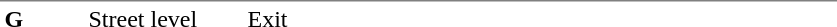<table table border=0 cellspacing=0 cellpadding=3>
<tr>
<td style="border-top:solid 1px gray;" width=50 valign=top><strong>G</strong></td>
<td style="border-top:solid 1px gray;" width=100 valign=top>Street level</td>
<td style="border-top:solid 1px gray;" width=390 valign=top>Exit</td>
</tr>
</table>
